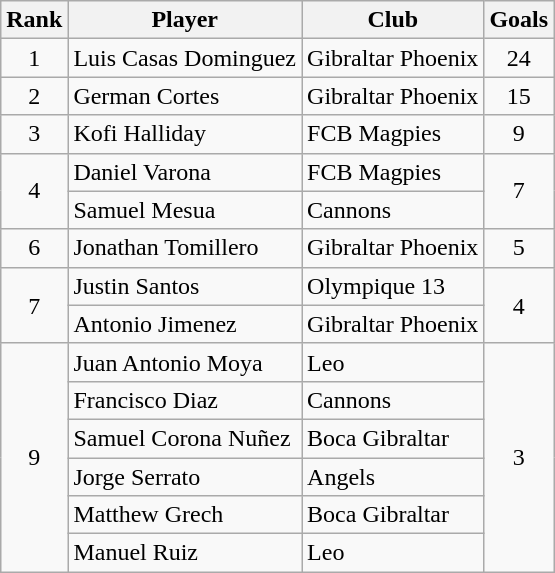<table class="wikitable" style="text-align:center">
<tr>
<th>Rank</th>
<th>Player</th>
<th>Club</th>
<th>Goals</th>
</tr>
<tr>
<td>1</td>
<td align="left"> Luis Casas Dominguez</td>
<td align="left">Gibraltar Phoenix</td>
<td>24</td>
</tr>
<tr>
<td>2</td>
<td align="left"> German Cortes</td>
<td align="left">Gibraltar Phoenix</td>
<td>15</td>
</tr>
<tr>
<td>3</td>
<td align="left"> Kofi Halliday</td>
<td align="left">FCB Magpies</td>
<td>9</td>
</tr>
<tr>
<td rowspan=2>4</td>
<td align="left"> Daniel Varona</td>
<td align="left">FCB Magpies</td>
<td rowspan=2>7</td>
</tr>
<tr>
<td align="left"> Samuel Mesua</td>
<td align="left">Cannons</td>
</tr>
<tr>
<td>6</td>
<td align="left"> Jonathan Tomillero</td>
<td align="left">Gibraltar Phoenix</td>
<td>5</td>
</tr>
<tr>
<td rowspan=2>7</td>
<td align="left"> Justin Santos</td>
<td align="left">Olympique 13</td>
<td rowspan=2>4</td>
</tr>
<tr>
<td align="left"> Antonio Jimenez</td>
<td align="left">Gibraltar Phoenix</td>
</tr>
<tr>
<td rowspan=6>9</td>
<td align="left"> Juan Antonio Moya</td>
<td align="left">Leo</td>
<td rowspan=6>3</td>
</tr>
<tr>
<td align="left"> Francisco Diaz</td>
<td align="left">Cannons</td>
</tr>
<tr>
<td align="left"> Samuel Corona Nuñez</td>
<td align="left">Boca Gibraltar</td>
</tr>
<tr>
<td align="left"> Jorge Serrato</td>
<td align="left">Angels</td>
</tr>
<tr>
<td align="left"> Matthew Grech</td>
<td align="left">Boca Gibraltar</td>
</tr>
<tr>
<td align="left"> Manuel Ruiz</td>
<td align="left">Leo</td>
</tr>
</table>
